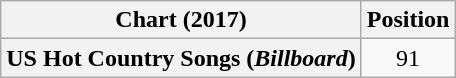<table class="wikitable plainrowheaders" style="text-align:center">
<tr>
<th scope="col">Chart (2017)</th>
<th scope="col">Position</th>
</tr>
<tr>
<th scope="row">US Hot Country Songs (<em>Billboard</em>)</th>
<td>91</td>
</tr>
</table>
